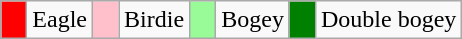<table class="wikitable" span = 50>
<tr>
<td style="background:Red; width:10px;"></td>
<td>Eagle</td>
<td style="background:Pink; width:10px;"></td>
<td>Birdie</td>
<td style="background:PaleGreen; width:10px;"></td>
<td>Bogey</td>
<td style="background:Green; width:10px;"></td>
<td>Double bogey</td>
</tr>
</table>
